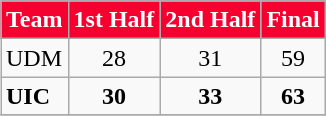<table class="wikitable" align=right>
<tr style="background: #F5002F; color: #FFFFFF">
<td><strong>Team</strong></td>
<td><strong>1st Half</strong></td>
<td><strong>2nd Half</strong></td>
<td><strong>Final</strong></td>
</tr>
<tr>
<td>UDM</td>
<td align=center>28</td>
<td align=center>31</td>
<td align=center>59</td>
</tr>
<tr>
<td><strong>UIC</strong></td>
<td align=center><strong>30</strong></td>
<td align=center><strong>33</strong></td>
<td align=center><strong>63</strong></td>
</tr>
<tr>
</tr>
</table>
